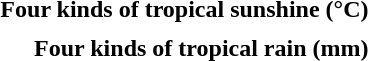<table style="text-align:right;float:right;padding-right:0;">
<tr>
<th>Four kinds of tropical sunshine (°C)</th>
</tr>
<tr>
<td style="font-size:110%;transform: translate(1.3em,0);"></td>
</tr>
<tr>
<th>Four kinds of tropical rain (mm)</th>
</tr>
<tr>
<td style="font-size:85%;transform: translate(1.5em,0);"></td>
</tr>
</table>
